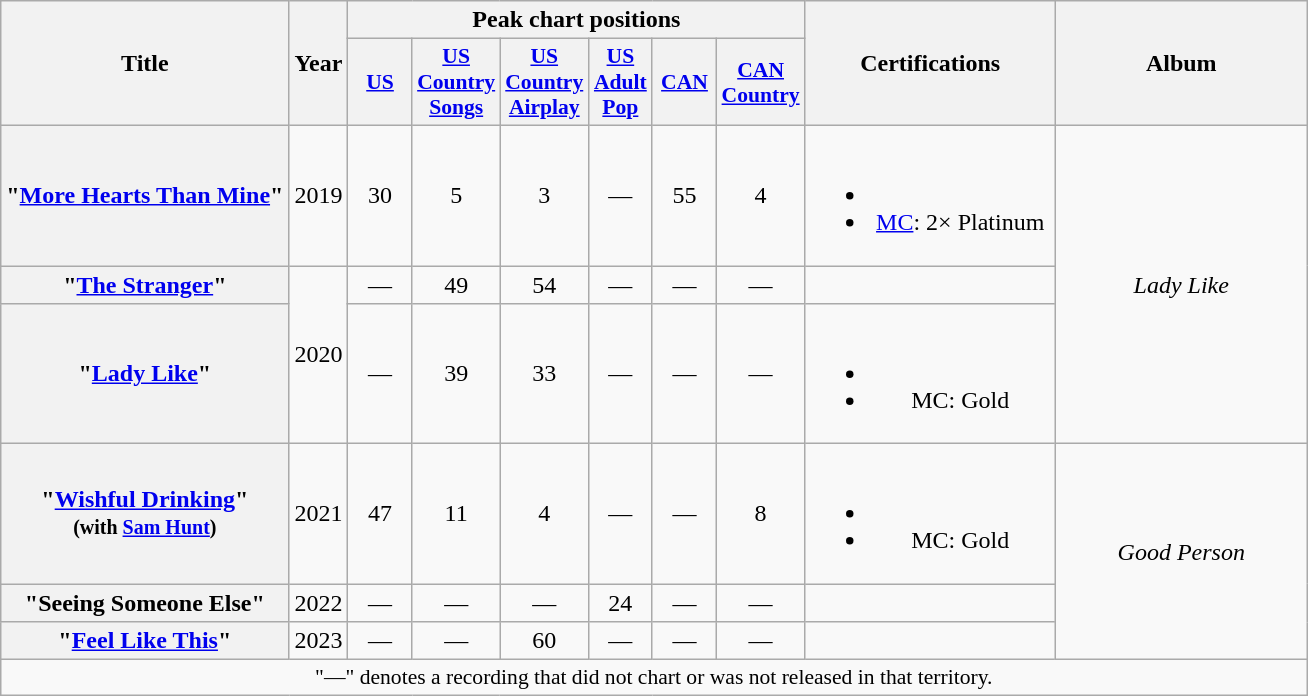<table class="wikitable plainrowheaders" style="text-align:center;">
<tr>
<th scope="col" rowspan="2">Title</th>
<th scope="col" rowspan="2">Year</th>
<th colspan="6">Peak chart positions</th>
<th rowspan="2" style="width:10em;">Certifications</th>
<th rowspan="2" style="width:10em;">Album</th>
</tr>
<tr>
<th scope="col" style="width:2.5em;font-size:90%;"><a href='#'>US</a><br></th>
<th scope="col" style="width:2.5em;font-size:90%;"><a href='#'>US Country Songs</a><br></th>
<th scope="col" style="width:2.5em;font-size:90%;"><a href='#'>US Country Airplay</a><br></th>
<th scope="col" style="width:2.5em;font-size:90%;"><a href='#'>US Adult Pop</a><br></th>
<th scope="col" style="width:2.5em;font-size:90%;"><a href='#'>CAN</a><br></th>
<th scope="col" style="width:2.5em;font-size:90%;"><a href='#'>CAN Country</a><br></th>
</tr>
<tr>
<th scope="row">"<a href='#'>More Hearts Than Mine</a>"</th>
<td>2019</td>
<td>30</td>
<td>5</td>
<td>3</td>
<td>—</td>
<td>55</td>
<td>4</td>
<td><br><ul><li></li><li><a href='#'>MC</a>: 2× Platinum</li></ul></td>
<td rowspan="3"><em>Lady Like</em></td>
</tr>
<tr>
<th scope="row">"<a href='#'>The Stranger</a>"</th>
<td rowspan="2">2020</td>
<td>—</td>
<td>49</td>
<td>54</td>
<td>—</td>
<td>—</td>
<td>—</td>
<td></td>
</tr>
<tr>
<th scope="row">"<a href='#'>Lady Like</a>"</th>
<td>—</td>
<td>39</td>
<td>33</td>
<td>—</td>
<td>—</td>
<td>—</td>
<td><br><ul><li></li><li>MC: Gold</li></ul></td>
</tr>
<tr>
<th scope="row">"<a href='#'>Wishful Drinking</a>"<br><small>(with <a href='#'>Sam Hunt</a>)</small></th>
<td>2021</td>
<td>47</td>
<td>11</td>
<td>4</td>
<td>—</td>
<td>—</td>
<td>8</td>
<td><br><ul><li></li><li>MC: Gold</li></ul></td>
<td rowspan="3"><em>Good Person</em></td>
</tr>
<tr>
<th scope="row">"Seeing Someone Else"</th>
<td>2022</td>
<td>—</td>
<td>—</td>
<td>—</td>
<td>24</td>
<td>—</td>
<td>—</td>
<td></td>
</tr>
<tr>
<th scope="row">"<a href='#'>Feel Like This</a>"</th>
<td>2023</td>
<td>—</td>
<td>—</td>
<td>60</td>
<td>—</td>
<td>—</td>
<td>—</td>
<td></td>
</tr>
<tr>
<td colspan="12" style="font-size:90%">"—" denotes a recording that did not chart or was not released in that territory.</td>
</tr>
</table>
